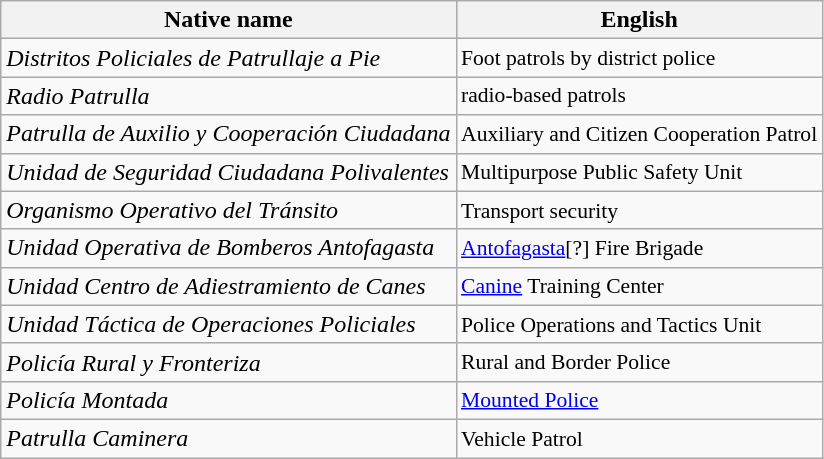<table class="wikitable">
<tr>
<th>Native name</th>
<th>English </tr></th>
<td><em>Distritos Policiales de Patrullaje a Pie</em></td>
<td style="font-size:90%;">Foot patrols by district police </tr></td>
<td><em>Radio Patrulla</em></td>
<td style="font-size:90%;">radio-based patrols </tr></td>
<td><em>Patrulla de Auxilio y Cooperación Ciudadana</em></td>
<td style="font-size:90%;">Auxiliary and Citizen Cooperation Patrol </tr></td>
<td><em>Unidad de Seguridad Ciudadana Polivalentes</em></td>
<td style="font-size:90%;">Multipurpose Public Safety Unit </tr></td>
<td><em>Organismo Operativo del Tránsito</em></td>
<td style="font-size:90%;">Transport security </tr></td>
<td><em>Unidad Operativa de Bomberos Antofagasta</em></td>
<td style="font-size:90%;"><a href='#'>Antofagasta</a>[?] Fire Brigade </tr></td>
<td><em>Unidad Centro de Adiestramiento de Canes</em></td>
<td style="font-size:90%;"><a href='#'>Canine</a> Training Center </tr></td>
<td><em>Unidad Táctica de Operaciones Policiales</em></td>
<td style="font-size:90%;">Police Operations and Tactics Unit </tr></td>
<td><em>Policía Rural y Fronteriza</em></td>
<td style="font-size:90%;">Rural and Border Police </tr></td>
<td><em>Policía Montada</em></td>
<td style="font-size:90%;"><a href='#'>Mounted Police</a> </tr></td>
<td><em>Patrulla Caminera</em></td>
<td style="font-size:90%;">Vehicle Patrol </tr></td>
</tr>
</table>
